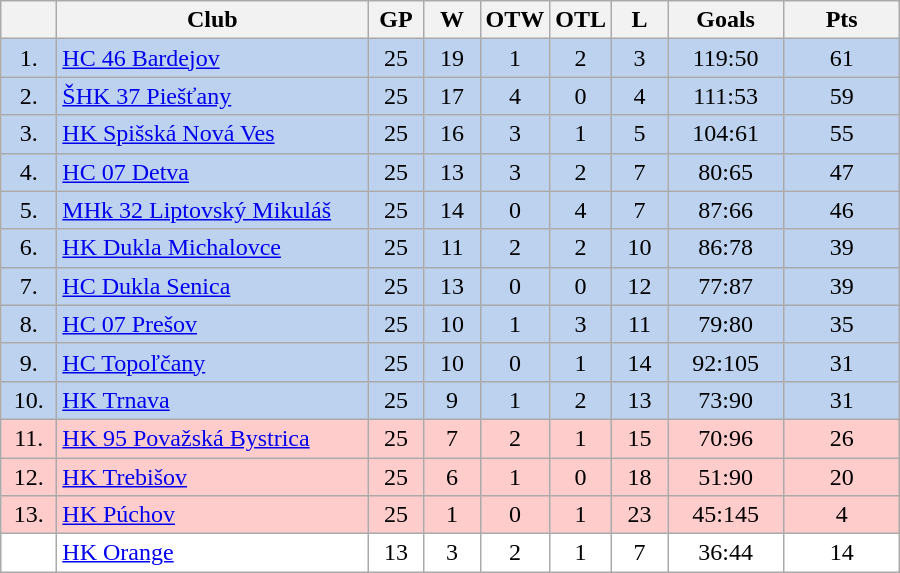<table class="wikitable">
<tr>
<th width="30"></th>
<th width="200">Club</th>
<th width="30">GP</th>
<th width="30">W</th>
<th width="30">OTW</th>
<th width="30">OTL</th>
<th width="30">L</th>
<th width="70">Goals</th>
<th width="70">Pts</th>
</tr>
<tr bgcolor="#BCD2EE" align="center">
<td>1.</td>
<td align="left"><a href='#'>HC 46 Bardejov</a></td>
<td>25</td>
<td>19</td>
<td>1</td>
<td>2</td>
<td>3</td>
<td>119:50</td>
<td>61</td>
</tr>
<tr bgcolor="#BCD2EE" align="center">
<td>2.</td>
<td align="left"><a href='#'>ŠHK 37 Piešťany</a></td>
<td>25</td>
<td>17</td>
<td>4</td>
<td>0</td>
<td>4</td>
<td>111:53</td>
<td>59</td>
</tr>
<tr bgcolor="#BCD2EE" align="center">
<td>3.</td>
<td align="left"><a href='#'>HK Spišská Nová Ves</a></td>
<td>25</td>
<td>16</td>
<td>3</td>
<td>1</td>
<td>5</td>
<td>104:61</td>
<td>55</td>
</tr>
<tr bgcolor="#BCD2EE" align="center">
<td>4.</td>
<td align="left"><a href='#'>HC 07 Detva</a></td>
<td>25</td>
<td>13</td>
<td>3</td>
<td>2</td>
<td>7</td>
<td>80:65</td>
<td>47</td>
</tr>
<tr bgcolor="#BCD2EE" align="center">
<td>5.</td>
<td align="left"><a href='#'>MHk 32 Liptovský Mikuláš</a></td>
<td>25</td>
<td>14</td>
<td>0</td>
<td>4</td>
<td>7</td>
<td>87:66</td>
<td>46</td>
</tr>
<tr bgcolor="#BCD2EE" align="center">
<td>6.</td>
<td align="left"><a href='#'>HK Dukla Michalovce</a></td>
<td>25</td>
<td>11</td>
<td>2</td>
<td>2</td>
<td>10</td>
<td>86:78</td>
<td>39</td>
</tr>
<tr bgcolor="#BCD2EE" align="center">
<td>7.</td>
<td align="left"><a href='#'>HC Dukla Senica</a></td>
<td>25</td>
<td>13</td>
<td>0</td>
<td>0</td>
<td>12</td>
<td>77:87</td>
<td>39</td>
</tr>
<tr bgcolor="#BCD2EE" align="center">
<td>8.</td>
<td align="left"><a href='#'>HC 07 Prešov</a></td>
<td>25</td>
<td>10</td>
<td>1</td>
<td>3</td>
<td>11</td>
<td>79:80</td>
<td>35</td>
</tr>
<tr bgcolor="#BCD2EE" align="center">
<td>9.</td>
<td align="left"><a href='#'>HC Topoľčany</a></td>
<td>25</td>
<td>10</td>
<td>0</td>
<td>1</td>
<td>14</td>
<td>92:105</td>
<td>31</td>
</tr>
<tr bgcolor="#BCD2EE" align="center">
<td>10.</td>
<td align="left"><a href='#'>HK Trnava</a></td>
<td>25</td>
<td>9</td>
<td>1</td>
<td>2</td>
<td>13</td>
<td>73:90</td>
<td>31</td>
</tr>
<tr bgcolor="#FFCCCC" align="center">
<td>11.</td>
<td align="left"><a href='#'>HK 95 Považská Bystrica</a></td>
<td>25</td>
<td>7</td>
<td>2</td>
<td>1</td>
<td>15</td>
<td>70:96</td>
<td>26</td>
</tr>
<tr bgcolor="#FFCCCC" align="center">
<td>12.</td>
<td align="left"><a href='#'>HK Trebišov</a></td>
<td>25</td>
<td>6</td>
<td>1</td>
<td>0</td>
<td>18</td>
<td>51:90</td>
<td>20</td>
</tr>
<tr bgcolor="#FFCCCC" align="center">
<td>13.</td>
<td align="left"><a href='#'>HK Púchov</a></td>
<td>25</td>
<td>1</td>
<td>0</td>
<td>1</td>
<td>23</td>
<td>45:145</td>
<td>4</td>
</tr>
<tr bgcolor="#FFFFFF" align="center">
<td></td>
<td align="left"><a href='#'>HK Orange</a></td>
<td>13</td>
<td>3</td>
<td>2</td>
<td>1</td>
<td>7</td>
<td>36:44</td>
<td>14</td>
</tr>
</table>
